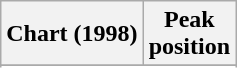<table class="wikitable sortable">
<tr>
<th align="left">Chart (1998)</th>
<th align="center">Peak<br>position</th>
</tr>
<tr>
</tr>
<tr>
</tr>
<tr>
</tr>
</table>
